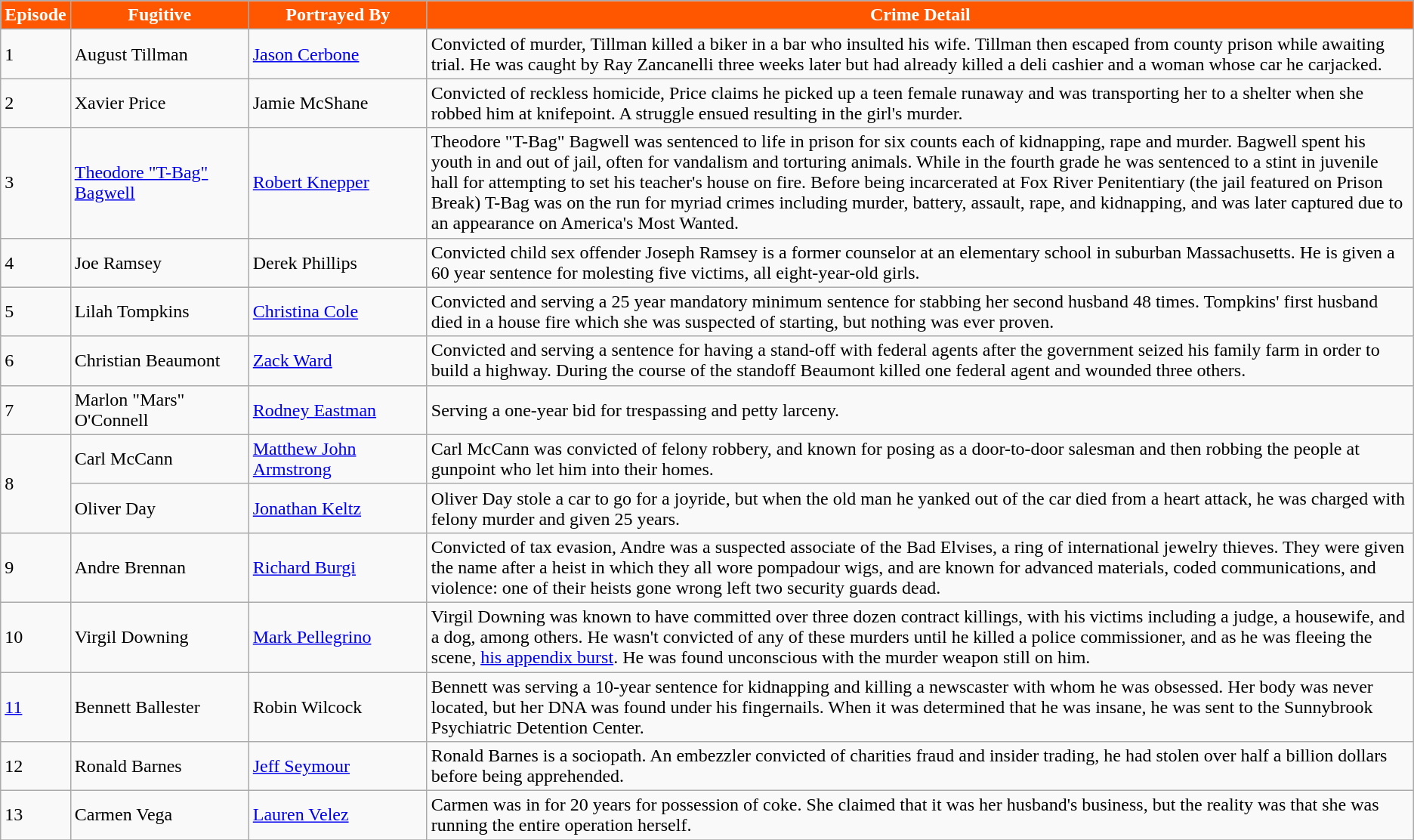<table class="wikitable">
<tr style="color:#FFF">
<th style="background:#ff5600">Episode</th>
<th width="150pt" style="background:#ff5600">Fugitive</th>
<th width="150pt" style="background:#ff5600">Portrayed By</th>
<th style="background:#ff5600">Crime Detail</th>
</tr>
<tr>
<td>1</td>
<td>August Tillman</td>
<td><a href='#'>Jason Cerbone</a></td>
<td>Convicted of murder, Tillman killed a biker in a bar who insulted his wife. Tillman then escaped from county prison while awaiting trial. He was caught by Ray Zancanelli three weeks later but had already killed a deli cashier and a woman whose car he carjacked.</td>
</tr>
<tr>
<td>2</td>
<td>Xavier Price</td>
<td>Jamie McShane</td>
<td>Convicted of reckless homicide, Price claims he picked up a teen female runaway and was transporting her to a shelter when she robbed him at knifepoint. A struggle ensued resulting in the girl's murder.</td>
</tr>
<tr>
<td>3</td>
<td><a href='#'>Theodore "T-Bag" Bagwell</a></td>
<td><a href='#'>Robert Knepper</a></td>
<td>Theodore "T-Bag" Bagwell was sentenced to life in prison for six counts each of kidnapping, rape and murder. Bagwell spent his youth in and out of jail, often for vandalism and torturing animals. While in the fourth grade he was sentenced to a stint in juvenile hall for attempting to set his teacher's house on fire. Before being incarcerated at Fox River Penitentiary (the jail featured on Prison Break) T-Bag was on the run for myriad crimes including murder, battery, assault, rape, and kidnapping, and was later captured due to an appearance on America's Most Wanted.</td>
</tr>
<tr>
<td>4</td>
<td>Joe Ramsey</td>
<td>Derek Phillips</td>
<td>Convicted child sex offender Joseph Ramsey is a former counselor at an elementary school in suburban Massachusetts. He is given a 60 year sentence for molesting five victims, all eight-year-old girls.</td>
</tr>
<tr>
<td>5</td>
<td>Lilah Tompkins</td>
<td><a href='#'>Christina Cole</a></td>
<td>Convicted and serving a 25 year mandatory minimum sentence for stabbing her second husband 48 times. Tompkins' first husband died in a house fire which she was suspected of starting, but nothing was ever proven.</td>
</tr>
<tr>
<td>6</td>
<td>Christian Beaumont</td>
<td><a href='#'>Zack Ward</a></td>
<td>Convicted and serving a sentence for having a stand-off with federal agents after the government seized his family farm in order to build a highway. During the course of the standoff Beaumont killed one federal agent and wounded three others.</td>
</tr>
<tr>
<td>7</td>
<td>Marlon "Mars" O'Connell</td>
<td><a href='#'>Rodney Eastman</a></td>
<td>Serving a one-year bid for trespassing and petty larceny.</td>
</tr>
<tr>
<td rowspan="2">8</td>
<td>Carl McCann</td>
<td><a href='#'>Matthew John Armstrong</a></td>
<td>Carl McCann was convicted of felony robbery, and known for posing as a door-to-door salesman and then robbing the people at gunpoint who let him into their homes.</td>
</tr>
<tr>
<td>Oliver Day</td>
<td><a href='#'>Jonathan Keltz</a></td>
<td>Oliver Day stole a car to go for a joyride, but when the old man he yanked out of the car died from a heart attack, he was charged with felony murder and given 25 years.</td>
</tr>
<tr>
<td>9</td>
<td>Andre Brennan</td>
<td><a href='#'>Richard Burgi</a></td>
<td>Convicted of tax evasion, Andre was a suspected associate of the Bad Elvises, a ring of international jewelry thieves. They were given the name after a heist in which they all wore pompadour wigs, and are known for advanced materials, coded communications, and violence: one of their heists gone wrong left two security guards dead.</td>
</tr>
<tr>
<td>10</td>
<td>Virgil Downing</td>
<td><a href='#'>Mark Pellegrino</a></td>
<td>Virgil Downing was known to have committed over three dozen contract killings, with his victims including a judge, a housewife, and a dog, among others. He wasn't convicted of any of these murders until he killed a police commissioner, and as he was fleeing the scene, <a href='#'>his appendix burst</a>. He was found unconscious with the murder weapon still on him.</td>
</tr>
<tr>
<td><a href='#'>11</a></td>
<td>Bennett Ballester</td>
<td>Robin Wilcock</td>
<td>Bennett was serving a 10-year sentence for kidnapping and killing a newscaster with whom he was obsessed. Her body was never located, but her DNA was found under his fingernails. When it was determined that he was insane, he was sent to the Sunnybrook Psychiatric Detention Center.</td>
</tr>
<tr>
<td>12</td>
<td>Ronald Barnes</td>
<td><a href='#'>Jeff Seymour</a></td>
<td>Ronald Barnes is a sociopath. An embezzler convicted of charities fraud and insider trading, he had stolen over half a billion dollars before being apprehended.</td>
</tr>
<tr>
<td>13</td>
<td>Carmen Vega</td>
<td><a href='#'>Lauren Velez</a></td>
<td>Carmen was in for 20 years for possession of coke. She claimed that it was her husband's business, but the reality was that she was running the entire operation herself.</td>
</tr>
<tr>
</tr>
</table>
